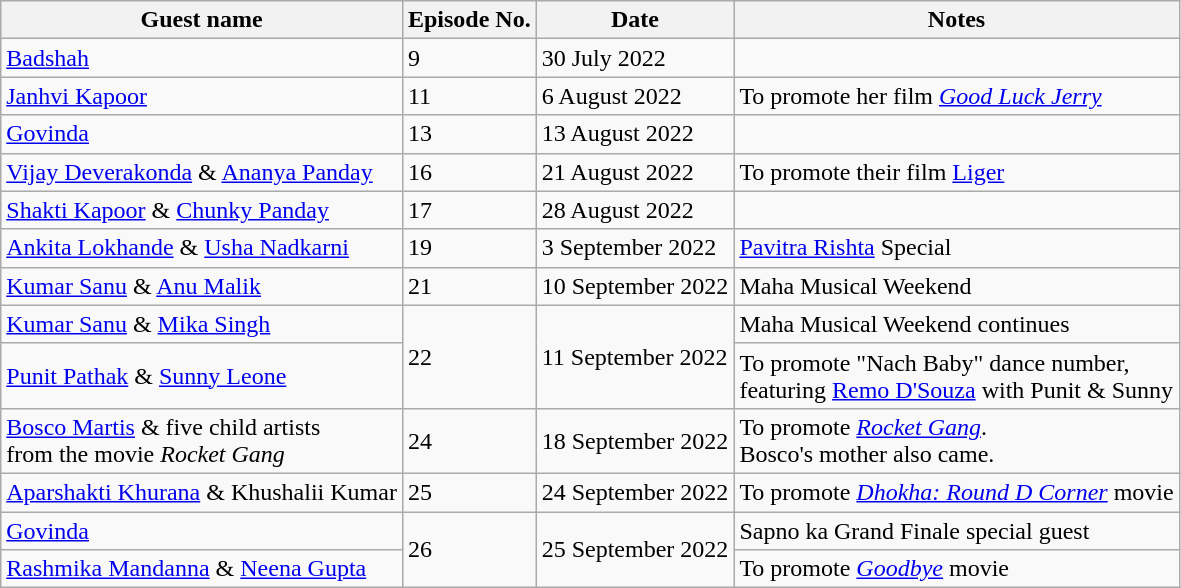<table class="wikitable sortable">
<tr>
<th>Guest name</th>
<th>Episode No.</th>
<th>Date</th>
<th>Notes</th>
</tr>
<tr>
<td><a href='#'>Badshah</a></td>
<td>9</td>
<td>30 July 2022</td>
<td></td>
</tr>
<tr>
<td><a href='#'>Janhvi Kapoor</a></td>
<td>11</td>
<td>6 August 2022</td>
<td>To promote her film <em><a href='#'>Good Luck Jerry</a></em></td>
</tr>
<tr>
<td><a href='#'>Govinda</a></td>
<td>13</td>
<td>13 August 2022</td>
<td></td>
</tr>
<tr>
<td><a href='#'>Vijay Deverakonda</a> & <a href='#'>Ananya Panday</a></td>
<td>16</td>
<td>21 August 2022</td>
<td>To promote their film <a href='#'>Liger</a></td>
</tr>
<tr>
<td><a href='#'>Shakti Kapoor</a> & <a href='#'>Chunky Panday</a></td>
<td>17</td>
<td>28 August 2022</td>
<td></td>
</tr>
<tr>
<td><a href='#'>Ankita Lokhande</a> & <a href='#'>Usha Nadkarni</a></td>
<td>19</td>
<td>3 September 2022</td>
<td><a href='#'>Pavitra Rishta</a> Special</td>
</tr>
<tr>
<td><a href='#'>Kumar Sanu</a> & <a href='#'>Anu Malik</a></td>
<td>21</td>
<td>10 September 2022</td>
<td>Maha Musical Weekend</td>
</tr>
<tr>
<td><a href='#'>Kumar Sanu</a> & <a href='#'>Mika Singh</a></td>
<td rowspan="2">22</td>
<td rowspan="2">11 September 2022</td>
<td>Maha Musical Weekend continues</td>
</tr>
<tr>
<td><a href='#'>Punit Pathak</a> & <a href='#'>Sunny Leone</a></td>
<td>To promote "Nach Baby" dance number,<br>featuring <a href='#'>Remo D'Souza</a> with Punit & Sunny</td>
</tr>
<tr>
<td><a href='#'>Bosco Martis</a> & five child artists<br>from the movie <em>Rocket Gang</em></td>
<td>24</td>
<td>18 September 2022</td>
<td>To promote <em><a href='#'>Rocket Gang</a></em>.<br>Bosco's mother also came.</td>
</tr>
<tr>
<td><a href='#'>Aparshakti Khurana</a> & Khushalii Kumar</td>
<td>25</td>
<td>24 September 2022</td>
<td>To promote <em><a href='#'>Dhokha: Round D Corner</a></em> movie</td>
</tr>
<tr>
<td><a href='#'>Govinda</a></td>
<td rowspan="2">26</td>
<td rowspan="2">25 September 2022</td>
<td>Sapno ka Grand Finale special guest</td>
</tr>
<tr>
<td><a href='#'>Rashmika Mandanna</a> & <a href='#'>Neena Gupta</a></td>
<td>To promote <em><a href='#'>Goodbye</a></em> movie</td>
</tr>
</table>
